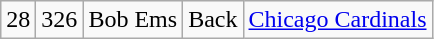<table class="wikitable" style="text-align:center">
<tr>
<td>28</td>
<td>326</td>
<td>Bob Ems</td>
<td>Back</td>
<td><a href='#'>Chicago Cardinals</a></td>
</tr>
</table>
